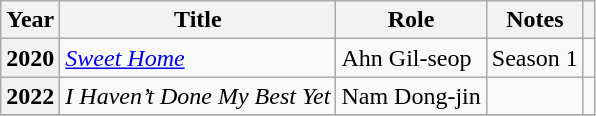<table class="wikitable sortable plainrowheaders">
<tr>
<th scope="col">Year</th>
<th scope="col">Title</th>
<th scope="col">Role</th>
<th scope="col">Notes</th>
<th scope="col" class="unsortable"></th>
</tr>
<tr>
<th scope="row">2020</th>
<td><em><a href='#'>Sweet Home</a></em></td>
<td>Ahn Gil-seop</td>
<td>Season 1</td>
<td></td>
</tr>
<tr>
<th scope="row">2022</th>
<td><em>I Haven’t Done My Best Yet</em></td>
<td>Nam Dong-jin</td>
<td></td>
<td></td>
</tr>
<tr>
</tr>
</table>
